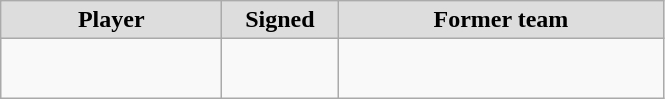<table class="wikitable" style="text-align: center">
<tr align="center" bgcolor="#dddddd">
<td style="width:140px"><strong>Player</strong></td>
<td style="width:70px"><strong>Signed</strong></td>
<td style="width:210px"><strong>Former team</strong></td>
</tr>
<tr style="height:40px">
<td></td>
<td style="font-size: 80%"></td>
<td></td>
</tr>
</table>
